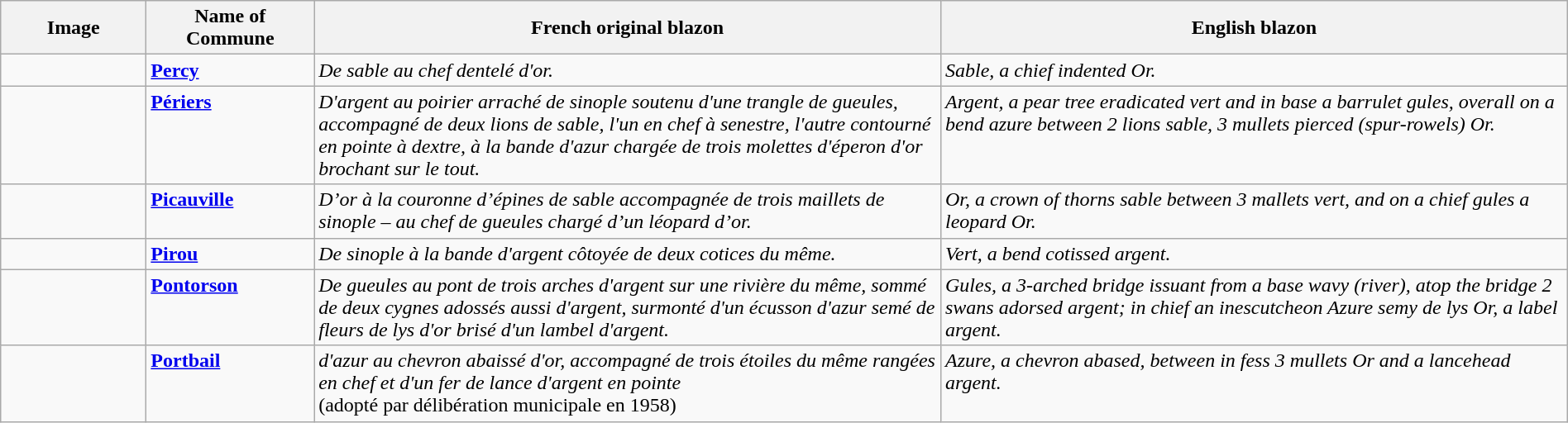<table class="wikitable" style="width:100%;">
<tr>
<th style="width:110px;">Image</th>
<th>Name of Commune</th>
<th style="width:40%;">French original blazon</th>
<th style="width:40%;">English blazon</th>
</tr>
<tr valign=top>
<td align=center></td>
<td><strong><a href='#'>Percy</a></strong></td>
<td><em>De sable au chef dentelé d'or.</em> <br></td>
<td><em>Sable, a chief indented Or.</em><br></td>
</tr>
<tr valign=top>
<td align=center></td>
<td><strong><a href='#'>Périers</a></strong></td>
<td><em>D'argent au poirier arraché de sinople soutenu d'une trangle de gueules, accompagné de deux lions de sable, l'un en chef à senestre, l'autre contourné en pointe à dextre, à la bande d'azur chargée de trois molettes d'éperon d'or brochant sur le tout.</em> </td>
<td><em>Argent, a pear tree eradicated vert and in base a barrulet gules, overall on a bend azure between 2 lions sable, 3 mullets pierced (spur-rowels) Or.</em></td>
</tr>
<tr valign=top>
<td align=center></td>
<td><strong><a href='#'>Picauville</a></strong></td>
<td><em>D’or à la couronne d’épines de sable accompagnée de trois maillets de sinople – au chef de gueules chargé d’un léopard d’or.</em></td>
<td><em>Or, a crown of thorns sable between 3 mallets vert, and on a chief gules a leopard Or.</em></td>
</tr>
<tr valign=top>
<td align=center></td>
<td><strong><a href='#'>Pirou</a></strong></td>
<td><em>De sinople à la bande d'argent côtoyée de deux cotices du même.</em><br></td>
<td><em>Vert, a bend cotissed argent.</em><br></td>
</tr>
<tr valign=top>
<td align=center></td>
<td><strong><a href='#'>Pontorson</a></strong></td>
<td><em>De gueules au pont de trois arches d'argent sur une rivière du même, sommé de deux cygnes adossés aussi d'argent, surmonté d'un écusson d'azur semé de fleurs de lys d'or brisé d'un lambel d'argent.</em> </td>
<td><em>Gules, a 3-arched bridge issuant from a base wavy (river), atop the bridge 2 swans adorsed argent; in chief an inescutcheon Azure semy de lys Or, a label argent.</em></td>
</tr>
<tr valign=top>
<td align=center></td>
<td><strong><a href='#'>Portbail</a></strong></td>
<td><em>d'azur au chevron abaissé d'or, accompagné de trois étoiles du même rangées en chef et d'un fer de lance d'argent en pointe</em><br>(adopté par délibération municipale en 1958)</td>
<td><em>Azure, a chevron abased, between in fess 3 mullets Or and a lancehead argent.</em></td>
</tr>
</table>
